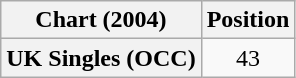<table class="wikitable plainrowheaders" style="text-align:center">
<tr>
<th>Chart (2004)</th>
<th>Position</th>
</tr>
<tr>
<th scope="row">UK Singles (OCC)</th>
<td>43</td>
</tr>
</table>
